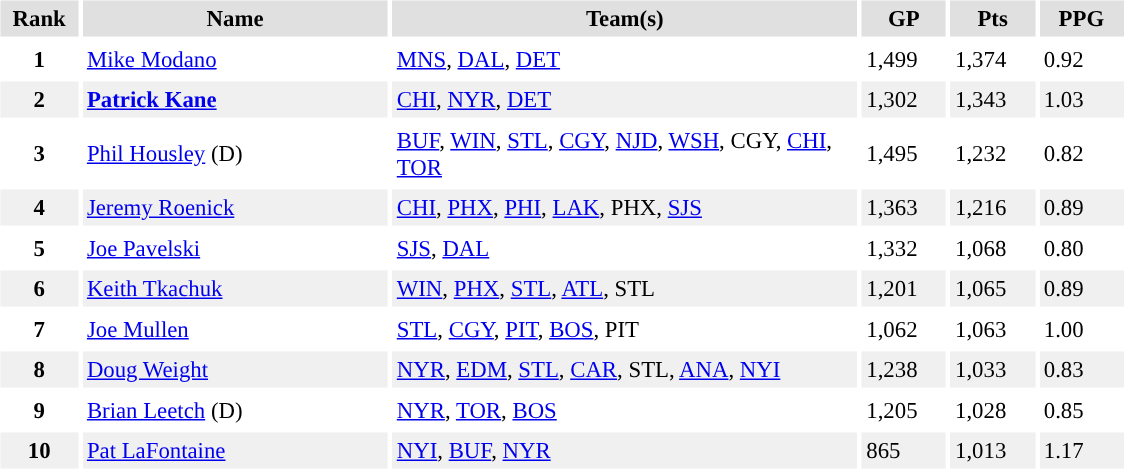<table id="Table3" cellspacing="3" cellpadding="3" style="font-size:95%;">
<tr style="text-align:center; background:#e0e0e0">
<th style="width:3em;">Rank</th>
<th style="width:13em;">Name</th>
<th style="width:20em;">Team(s)</th>
<th style="width:3.3em;">GP</th>
<th style="width:3.3em;">Pts</th>
<th style="width:3.3em;">PPG</th>
</tr>
<tr>
<th>1</th>
<td><a href='#'>Mike Modano</a></td>
<td><a href='#'>MNS</a>, <a href='#'>DAL</a>, <a href='#'>DET</a></td>
<td>1,499</td>
<td>1,374</td>
<td>0.92</td>
</tr>
<tr style="background:#f0f0f0;">
<th>2</th>
<td><strong><a href='#'>Patrick Kane</a></strong></td>
<td><a href='#'>CHI</a>, <a href='#'>NYR</a>, <a href='#'>DET</a></td>
<td>1,302</td>
<td>1,343</td>
<td>1.03</td>
</tr>
<tr>
<th>3</th>
<td><a href='#'>Phil Housley</a> (D)</td>
<td><a href='#'>BUF</a>, <a href='#'>WIN</a>, <a href='#'>STL</a>, <a href='#'>CGY</a>, <a href='#'>NJD</a>, <a href='#'>WSH</a>, CGY, <a href='#'>CHI</a>, <a href='#'>TOR</a></td>
<td>1,495</td>
<td>1,232</td>
<td>0.82</td>
</tr>
<tr style="background:#f0f0f0;">
<th>4</th>
<td><a href='#'>Jeremy Roenick</a></td>
<td><a href='#'>CHI</a>, <a href='#'>PHX</a>, <a href='#'>PHI</a>, <a href='#'>LAK</a>, PHX, <a href='#'>SJS</a></td>
<td>1,363</td>
<td>1,216</td>
<td>0.89</td>
</tr>
<tr>
<th>5</th>
<td><a href='#'>Joe Pavelski</a></td>
<td><a href='#'>SJS</a>, <a href='#'>DAL</a></td>
<td>1,332</td>
<td>1,068</td>
<td>0.80</td>
</tr>
<tr style="background:#f0f0f0;">
<th>6</th>
<td><a href='#'>Keith Tkachuk</a></td>
<td><a href='#'>WIN</a>, <a href='#'>PHX</a>, <a href='#'>STL</a>, <a href='#'>ATL</a>, STL</td>
<td>1,201</td>
<td>1,065</td>
<td>0.89</td>
</tr>
<tr>
<th>7</th>
<td><a href='#'>Joe Mullen</a></td>
<td><a href='#'>STL</a>, <a href='#'>CGY</a>, <a href='#'>PIT</a>, <a href='#'>BOS</a>, PIT</td>
<td>1,062</td>
<td>1,063</td>
<td>1.00</td>
</tr>
<tr style="background:#f0f0f0;">
<th>8</th>
<td><a href='#'>Doug Weight</a></td>
<td><a href='#'>NYR</a>, <a href='#'>EDM</a>, <a href='#'>STL</a>, <a href='#'>CAR</a>, STL, <a href='#'>ANA</a>, <a href='#'>NYI</a></td>
<td>1,238</td>
<td>1,033</td>
<td>0.83</td>
</tr>
<tr>
<th>9</th>
<td><a href='#'>Brian Leetch</a> (D)</td>
<td><a href='#'>NYR</a>, <a href='#'>TOR</a>, <a href='#'>BOS</a></td>
<td>1,205</td>
<td>1,028</td>
<td>0.85</td>
</tr>
<tr style="background:#f0f0f0">
<th>10</th>
<td><a href='#'>Pat LaFontaine</a></td>
<td><a href='#'>NYI</a>, <a href='#'>BUF</a>, <a href='#'>NYR</a></td>
<td>865</td>
<td>1,013</td>
<td>1.17</td>
</tr>
</table>
